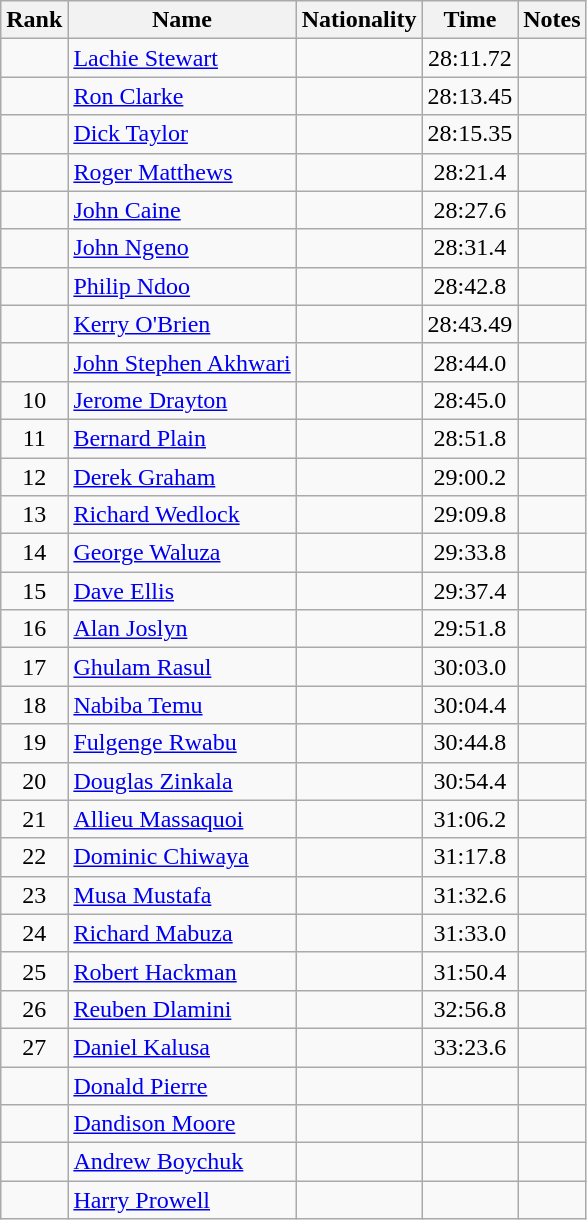<table class="wikitable sortable" style=" text-align:center;">
<tr>
<th scope=col>Rank</th>
<th scope=col>Name</th>
<th scope=col>Nationality</th>
<th scope=col>Time</th>
<th scope=col>Notes</th>
</tr>
<tr>
<td></td>
<td style="text-align:left;"><a href='#'>Lachie Stewart</a></td>
<td style="text-align:left;"></td>
<td>28:11.72</td>
<td></td>
</tr>
<tr>
<td></td>
<td style="text-align:left;"><a href='#'>Ron Clarke</a></td>
<td style="text-align:left;"></td>
<td>28:13.45</td>
<td></td>
</tr>
<tr>
<td></td>
<td style="text-align:left;"><a href='#'>Dick Taylor</a></td>
<td style="text-align:left;"></td>
<td>28:15.35</td>
<td></td>
</tr>
<tr>
<td></td>
<td style="text-align:left;"><a href='#'>Roger Matthews</a></td>
<td style="text-align:left;"></td>
<td>28:21.4</td>
<td></td>
</tr>
<tr>
<td></td>
<td style="text-align:left;"><a href='#'>John Caine</a></td>
<td style="text-align:left;"></td>
<td>28:27.6</td>
<td></td>
</tr>
<tr>
<td></td>
<td style="text-align:left;"><a href='#'>John Ngeno</a></td>
<td style="text-align:left;"></td>
<td>28:31.4</td>
<td></td>
</tr>
<tr>
<td></td>
<td style="text-align:left;"><a href='#'>Philip Ndoo</a></td>
<td style="text-align:left;"></td>
<td>28:42.8</td>
<td></td>
</tr>
<tr>
<td></td>
<td style="text-align:left;"><a href='#'>Kerry O'Brien</a></td>
<td style="text-align:left;"></td>
<td>28:43.49</td>
<td></td>
</tr>
<tr>
<td></td>
<td style="text-align:left;"><a href='#'>John Stephen Akhwari</a></td>
<td style="text-align:left;"></td>
<td>28:44.0</td>
<td></td>
</tr>
<tr>
<td>10</td>
<td style="text-align:left;"><a href='#'>Jerome Drayton</a></td>
<td style="text-align:left;"></td>
<td>28:45.0</td>
<td></td>
</tr>
<tr>
<td>11</td>
<td style="text-align:left;"><a href='#'>Bernard Plain</a></td>
<td style="text-align:left;"></td>
<td>28:51.8</td>
<td></td>
</tr>
<tr>
<td>12</td>
<td style="text-align:left;"><a href='#'>Derek Graham</a></td>
<td style="text-align:left;"></td>
<td>29:00.2</td>
<td></td>
</tr>
<tr>
<td>13</td>
<td style="text-align:left;"><a href='#'>Richard Wedlock</a></td>
<td style="text-align:left;"></td>
<td>29:09.8</td>
<td></td>
</tr>
<tr>
<td>14</td>
<td style="text-align:left;"><a href='#'>George Waluza</a></td>
<td style="text-align:left;"></td>
<td>29:33.8</td>
<td></td>
</tr>
<tr>
<td>15</td>
<td style="text-align:left;"><a href='#'>Dave Ellis</a></td>
<td style="text-align:left;"></td>
<td>29:37.4</td>
<td></td>
</tr>
<tr>
<td>16</td>
<td style="text-align:left;"><a href='#'>Alan Joslyn</a></td>
<td style="text-align:left;"></td>
<td>29:51.8</td>
<td></td>
</tr>
<tr>
<td>17</td>
<td style="text-align:left;"><a href='#'>Ghulam Rasul</a></td>
<td style="text-align:left;"></td>
<td>30:03.0</td>
<td></td>
</tr>
<tr>
<td>18</td>
<td style="text-align:left;"><a href='#'>Nabiba Temu</a></td>
<td style="text-align:left;"></td>
<td>30:04.4</td>
<td></td>
</tr>
<tr>
<td>19</td>
<td style="text-align:left;"><a href='#'>Fulgenge Rwabu</a></td>
<td style="text-align:left;"></td>
<td>30:44.8</td>
<td></td>
</tr>
<tr>
<td>20</td>
<td style="text-align:left;"><a href='#'>Douglas Zinkala</a></td>
<td style="text-align:left;"></td>
<td>30:54.4</td>
<td></td>
</tr>
<tr>
<td>21</td>
<td style="text-align:left;"><a href='#'>Allieu Massaquoi</a></td>
<td style="text-align:left;"></td>
<td>31:06.2</td>
<td></td>
</tr>
<tr>
<td>22</td>
<td style="text-align:left;"><a href='#'>Dominic Chiwaya</a></td>
<td style="text-align:left;"></td>
<td>31:17.8</td>
<td></td>
</tr>
<tr>
<td>23</td>
<td style="text-align:left;"><a href='#'>Musa Mustafa</a></td>
<td style="text-align:left;"></td>
<td>31:32.6</td>
<td></td>
</tr>
<tr>
<td>24</td>
<td style="text-align:left;"><a href='#'>Richard Mabuza</a></td>
<td style="text-align:left;"></td>
<td>31:33.0</td>
<td></td>
</tr>
<tr>
<td>25</td>
<td style="text-align:left;"><a href='#'>Robert Hackman</a></td>
<td style="text-align:left;"></td>
<td>31:50.4</td>
<td></td>
</tr>
<tr>
<td>26</td>
<td style="text-align:left;"><a href='#'>Reuben Dlamini</a></td>
<td style="text-align:left;"></td>
<td>32:56.8</td>
<td></td>
</tr>
<tr>
<td>27</td>
<td style="text-align:left;"><a href='#'>Daniel Kalusa</a></td>
<td style="text-align:left;"></td>
<td>33:23.6</td>
<td></td>
</tr>
<tr>
<td></td>
<td style="text-align:left;"><a href='#'>Donald Pierre</a></td>
<td style="text-align:left;"></td>
<td></td>
<td></td>
</tr>
<tr>
<td></td>
<td style="text-align:left;"><a href='#'>Dandison Moore</a></td>
<td style="text-align:left;"></td>
<td></td>
<td></td>
</tr>
<tr>
<td></td>
<td style="text-align:left;"><a href='#'>Andrew Boychuk</a></td>
<td style="text-align:left;"></td>
<td></td>
<td></td>
</tr>
<tr>
<td></td>
<td style="text-align:left;"><a href='#'>Harry Prowell</a></td>
<td style="text-align:left;"></td>
<td></td>
<td></td>
</tr>
</table>
